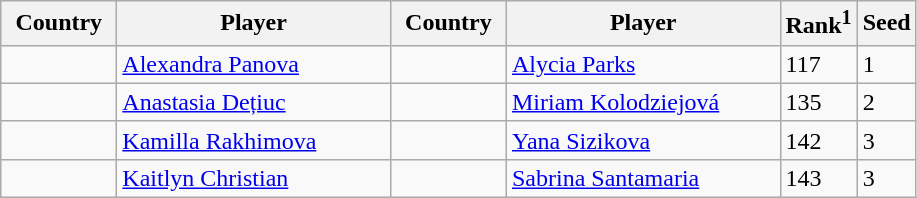<table class="sortable wikitable">
<tr>
<th width="70">Country</th>
<th width="175">Player</th>
<th width="70">Country</th>
<th width="175">Player</th>
<th>Rank<sup>1</sup></th>
<th>Seed</th>
</tr>
<tr>
<td></td>
<td><a href='#'>Alexandra Panova</a></td>
<td></td>
<td><a href='#'>Alycia Parks</a></td>
<td>117</td>
<td>1</td>
</tr>
<tr>
<td></td>
<td><a href='#'>Anastasia Dețiuc</a></td>
<td></td>
<td><a href='#'>Miriam Kolodziejová</a></td>
<td>135</td>
<td>2</td>
</tr>
<tr>
<td></td>
<td><a href='#'>Kamilla Rakhimova</a></td>
<td></td>
<td><a href='#'>Yana Sizikova</a></td>
<td>142</td>
<td>3</td>
</tr>
<tr>
<td></td>
<td><a href='#'>Kaitlyn Christian</a></td>
<td></td>
<td><a href='#'>Sabrina Santamaria</a></td>
<td>143</td>
<td>3</td>
</tr>
</table>
